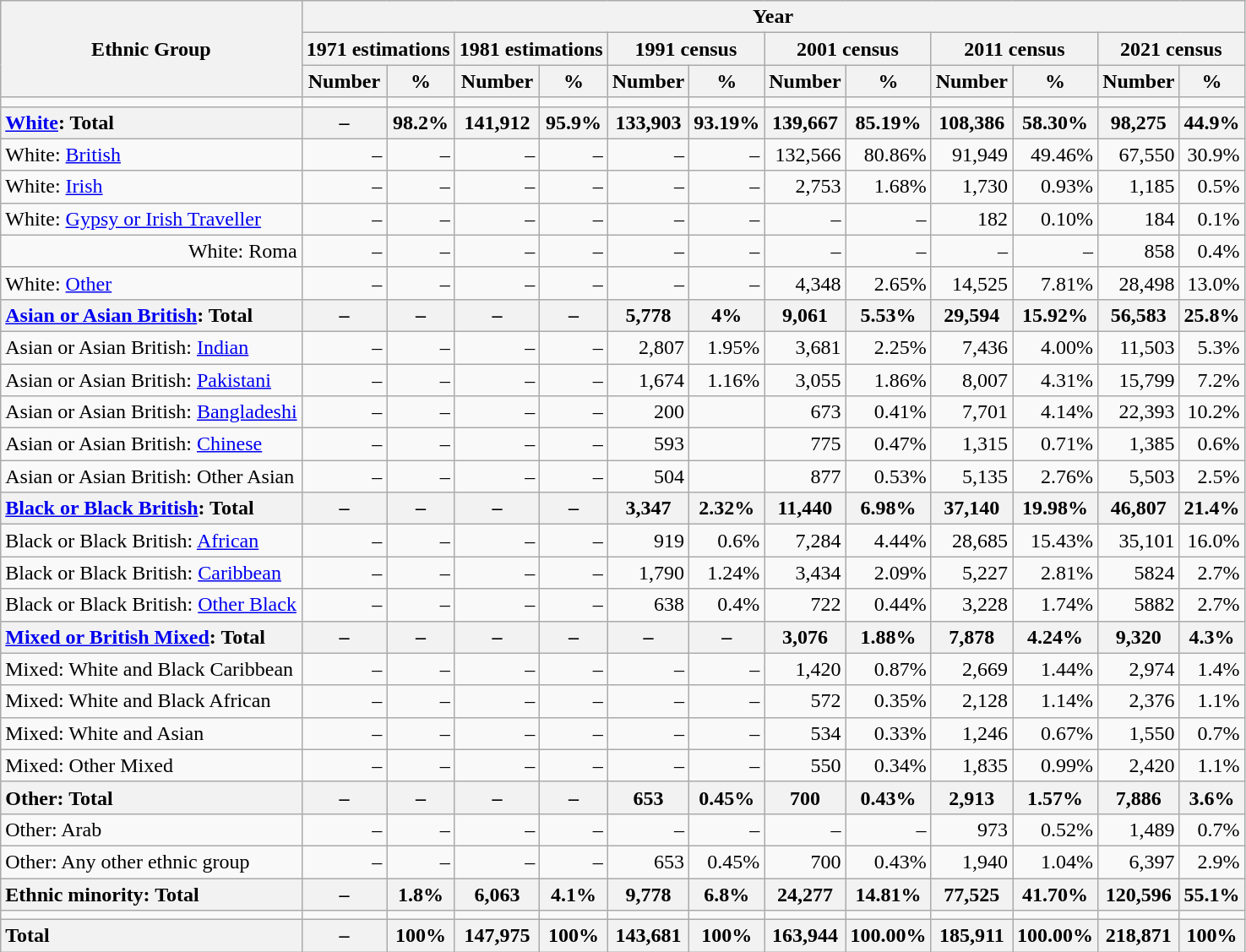<table class="wikitable sortable" style="text-align:right">
<tr>
<th rowspan="3">Ethnic Group</th>
<th colspan="12">Year</th>
</tr>
<tr>
<th colspan="2">1971 estimations</th>
<th colspan="2">1981 estimations</th>
<th colspan="2">1991 census</th>
<th colspan="2">2001 census</th>
<th colspan="2">2011 census</th>
<th colspan="2">2021 census</th>
</tr>
<tr>
<th>Number</th>
<th>%</th>
<th>Number</th>
<th>%</th>
<th>Number</th>
<th>%</th>
<th>Number</th>
<th>%</th>
<th>Number</th>
<th>%</th>
<th>Number</th>
<th>%</th>
</tr>
<tr>
<td></td>
<td></td>
<td></td>
<td></td>
<td></td>
<td></td>
<td></td>
<td></td>
<td></td>
<td></td>
<td></td>
<td></td>
<td></td>
</tr>
<tr>
<th style="text-align:left"><a href='#'>White</a>: Total</th>
<th>–</th>
<th>98.2%</th>
<th>141,912</th>
<th>95.9%</th>
<th>133,903</th>
<th>93.19%</th>
<th>139,667</th>
<th>85.19%</th>
<th>108,386</th>
<th>58.30%</th>
<th>98,275</th>
<th>44.9%</th>
</tr>
<tr>
<td style="text-align:left">White: <a href='#'>British</a></td>
<td>–</td>
<td>–</td>
<td>–</td>
<td>–</td>
<td>–</td>
<td>–</td>
<td>132,566</td>
<td>80.86%</td>
<td>91,949</td>
<td>49.46%</td>
<td>67,550</td>
<td>30.9%</td>
</tr>
<tr>
<td style="text-align:left">White: <a href='#'>Irish</a></td>
<td>–</td>
<td>–</td>
<td>–</td>
<td>–</td>
<td>–</td>
<td>–</td>
<td>2,753</td>
<td>1.68%</td>
<td>1,730</td>
<td>0.93%</td>
<td>1,185</td>
<td>0.5%</td>
</tr>
<tr>
<td style="text-align:left">White: <a href='#'>Gypsy or Irish Traveller</a></td>
<td>–</td>
<td>–</td>
<td>–</td>
<td>–</td>
<td>–</td>
<td>–</td>
<td>–</td>
<td>–</td>
<td>182</td>
<td>0.10%</td>
<td>184</td>
<td>0.1%</td>
</tr>
<tr>
<td>White: Roma</td>
<td>–</td>
<td>–</td>
<td>–</td>
<td>–</td>
<td>–</td>
<td>–</td>
<td>–</td>
<td>–</td>
<td>–</td>
<td>–</td>
<td>858</td>
<td>0.4%</td>
</tr>
<tr>
<td style="text-align:left">White: <a href='#'>Other</a></td>
<td>–</td>
<td>–</td>
<td>–</td>
<td>–</td>
<td>–</td>
<td>–</td>
<td>4,348</td>
<td>2.65%</td>
<td>14,525</td>
<td>7.81%</td>
<td>28,498</td>
<td>13.0%</td>
</tr>
<tr>
<th style="text-align:left"><a href='#'>Asian or Asian British</a>: Total</th>
<th>–</th>
<th>–</th>
<th>–</th>
<th>–</th>
<th>5,778</th>
<th>4%</th>
<th>9,061</th>
<th>5.53%</th>
<th>29,594</th>
<th>15.92%</th>
<th>56,583</th>
<th>25.8%</th>
</tr>
<tr>
<td style="text-align:left">Asian or Asian British: <a href='#'>Indian</a></td>
<td>–</td>
<td>–</td>
<td>–</td>
<td>–</td>
<td>2,807</td>
<td>1.95%</td>
<td>3,681</td>
<td>2.25%</td>
<td>7,436</td>
<td>4.00%</td>
<td>11,503</td>
<td>5.3%</td>
</tr>
<tr>
<td style="text-align:left">Asian or Asian British: <a href='#'>Pakistani</a></td>
<td>–</td>
<td>–</td>
<td>–</td>
<td>–</td>
<td>1,674</td>
<td>1.16%</td>
<td>3,055</td>
<td>1.86%</td>
<td>8,007</td>
<td>4.31%</td>
<td>15,799</td>
<td>7.2%</td>
</tr>
<tr>
<td style="text-align:left">Asian or Asian British: <a href='#'>Bangladeshi</a></td>
<td>–</td>
<td>–</td>
<td>–</td>
<td>–</td>
<td>200</td>
<td></td>
<td>673</td>
<td>0.41%</td>
<td>7,701</td>
<td>4.14%</td>
<td>22,393</td>
<td>10.2%</td>
</tr>
<tr>
<td style="text-align:left">Asian or Asian British: <a href='#'>Chinese</a></td>
<td>–</td>
<td>–</td>
<td>–</td>
<td>–</td>
<td>593</td>
<td></td>
<td>775</td>
<td>0.47%</td>
<td>1,315</td>
<td>0.71%</td>
<td>1,385</td>
<td>0.6%</td>
</tr>
<tr>
<td style="text-align:left">Asian or Asian British: Other Asian</td>
<td>–</td>
<td>–</td>
<td>–</td>
<td>–</td>
<td>504</td>
<td></td>
<td>877</td>
<td>0.53%</td>
<td>5,135</td>
<td>2.76%</td>
<td>5,503</td>
<td>2.5%</td>
</tr>
<tr>
<th style="text-align:left"><a href='#'>Black or Black British</a>: Total</th>
<th>–</th>
<th>–</th>
<th>–</th>
<th>–</th>
<th>3,347</th>
<th>2.32%</th>
<th>11,440</th>
<th>6.98%</th>
<th>37,140</th>
<th>19.98%</th>
<th>46,807</th>
<th>21.4%</th>
</tr>
<tr>
<td style="text-align:left">Black or Black British: <a href='#'>African</a></td>
<td>–</td>
<td>–</td>
<td>–</td>
<td>–</td>
<td>919</td>
<td>0.6%</td>
<td>7,284</td>
<td>4.44%</td>
<td>28,685</td>
<td>15.43%</td>
<td>35,101</td>
<td>16.0%</td>
</tr>
<tr>
<td style="text-align:left">Black or Black British: <a href='#'>Caribbean</a></td>
<td>–</td>
<td>–</td>
<td>–</td>
<td>–</td>
<td>1,790</td>
<td>1.24%</td>
<td>3,434</td>
<td>2.09%</td>
<td>5,227</td>
<td>2.81%</td>
<td>5824</td>
<td>2.7%</td>
</tr>
<tr>
<td style="text-align:left">Black or Black British: <a href='#'>Other Black</a></td>
<td>–</td>
<td>–</td>
<td>–</td>
<td>–</td>
<td>638</td>
<td>0.4%</td>
<td>722</td>
<td>0.44%</td>
<td>3,228</td>
<td>1.74%</td>
<td>5882</td>
<td>2.7%</td>
</tr>
<tr>
<th style="text-align:left"><a href='#'>Mixed or British Mixed</a>: Total</th>
<th>–</th>
<th>–</th>
<th>–</th>
<th>–</th>
<th>–</th>
<th>–</th>
<th>3,076</th>
<th>1.88%</th>
<th>7,878</th>
<th>4.24%</th>
<th>9,320</th>
<th>4.3%</th>
</tr>
<tr>
<td style="text-align:left">Mixed: White and Black Caribbean</td>
<td>–</td>
<td>–</td>
<td>–</td>
<td>–</td>
<td>–</td>
<td>–</td>
<td>1,420</td>
<td>0.87%</td>
<td>2,669</td>
<td>1.44%</td>
<td>2,974</td>
<td>1.4%</td>
</tr>
<tr>
<td style="text-align:left">Mixed: White and Black African</td>
<td>–</td>
<td>–</td>
<td>–</td>
<td>–</td>
<td>–</td>
<td>–</td>
<td>572</td>
<td>0.35%</td>
<td>2,128</td>
<td>1.14%</td>
<td>2,376</td>
<td>1.1%</td>
</tr>
<tr>
<td style="text-align:left">Mixed: White and Asian</td>
<td>–</td>
<td>–</td>
<td>–</td>
<td>–</td>
<td>–</td>
<td>–</td>
<td>534</td>
<td>0.33%</td>
<td>1,246</td>
<td>0.67%</td>
<td>1,550</td>
<td>0.7%</td>
</tr>
<tr>
<td style="text-align:left">Mixed: Other Mixed</td>
<td>–</td>
<td>–</td>
<td>–</td>
<td>–</td>
<td>–</td>
<td>–</td>
<td>550</td>
<td>0.34%</td>
<td>1,835</td>
<td>0.99%</td>
<td>2,420</td>
<td>1.1%</td>
</tr>
<tr 5>
<th style="text-align:left">Other: Total</th>
<th>–</th>
<th>–</th>
<th>–</th>
<th>–</th>
<th>653</th>
<th>0.45%</th>
<th>700</th>
<th>0.43%</th>
<th>2,913</th>
<th>1.57%</th>
<th>7,886</th>
<th>3.6%</th>
</tr>
<tr>
<td style="text-align:left">Other: Arab</td>
<td>–</td>
<td>–</td>
<td>–</td>
<td>–</td>
<td>–</td>
<td>–</td>
<td>–</td>
<td>–</td>
<td>973</td>
<td>0.52%</td>
<td>1,489</td>
<td>0.7%</td>
</tr>
<tr>
<td style="text-align:left">Other: Any other ethnic group</td>
<td>–</td>
<td>–</td>
<td>–</td>
<td>–</td>
<td>653</td>
<td>0.45%</td>
<td>700</td>
<td>0.43%</td>
<td>1,940</td>
<td>1.04%</td>
<td>6,397</td>
<td>2.9%</td>
</tr>
<tr>
<th style="text-align:left">Ethnic minority: Total</th>
<th>–</th>
<th>1.8%</th>
<th>6,063</th>
<th>4.1%</th>
<th>9,778</th>
<th>6.8%</th>
<th>24,277</th>
<th>14.81%</th>
<th>77,525</th>
<th>41.70%</th>
<th>120,596</th>
<th>55.1%</th>
</tr>
<tr>
<td></td>
<td></td>
<td></td>
<td></td>
<td></td>
<td></td>
<td></td>
<td></td>
<td></td>
<td></td>
<td></td>
<td></td>
<td></td>
</tr>
<tr>
<th style="text-align:left">Total</th>
<th>–</th>
<th>100%</th>
<th>147,975</th>
<th>100%</th>
<th>143,681</th>
<th>100%</th>
<th>163,944</th>
<th>100.00%</th>
<th>185,911</th>
<th>100.00%</th>
<th>218,871</th>
<th>100%</th>
</tr>
</table>
